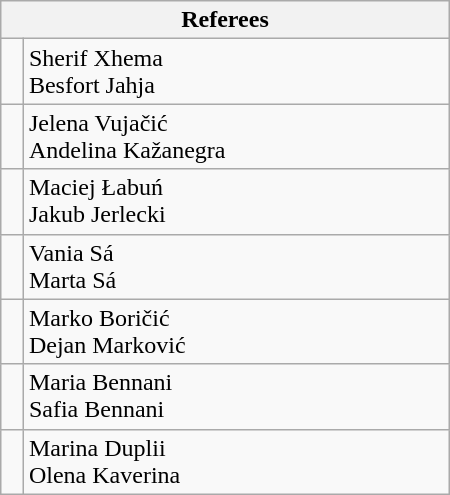<table class="wikitable" style="width:300px;">
<tr>
<th colspan=2>Referees</th>
</tr>
<tr>
<td align=left></td>
<td>Sherif Xhema<br>Besfort Jahja</td>
</tr>
<tr>
<td align=left></td>
<td>Jelena Vujačić<br>Andelina Kažanegra</td>
</tr>
<tr>
<td align=left></td>
<td>Maciej Łabuń<br>Jakub Jerlecki</td>
</tr>
<tr>
<td align=left></td>
<td>Vania Sá<br>Marta Sá</td>
</tr>
<tr>
<td align=left></td>
<td>Marko Boričić<br>Dejan Marković</td>
</tr>
<tr>
<td align=left></td>
<td>Maria Bennani<br>Safia Bennani</td>
</tr>
<tr>
<td align=left></td>
<td>Marina Duplii<br>Olena Kaverina</td>
</tr>
</table>
